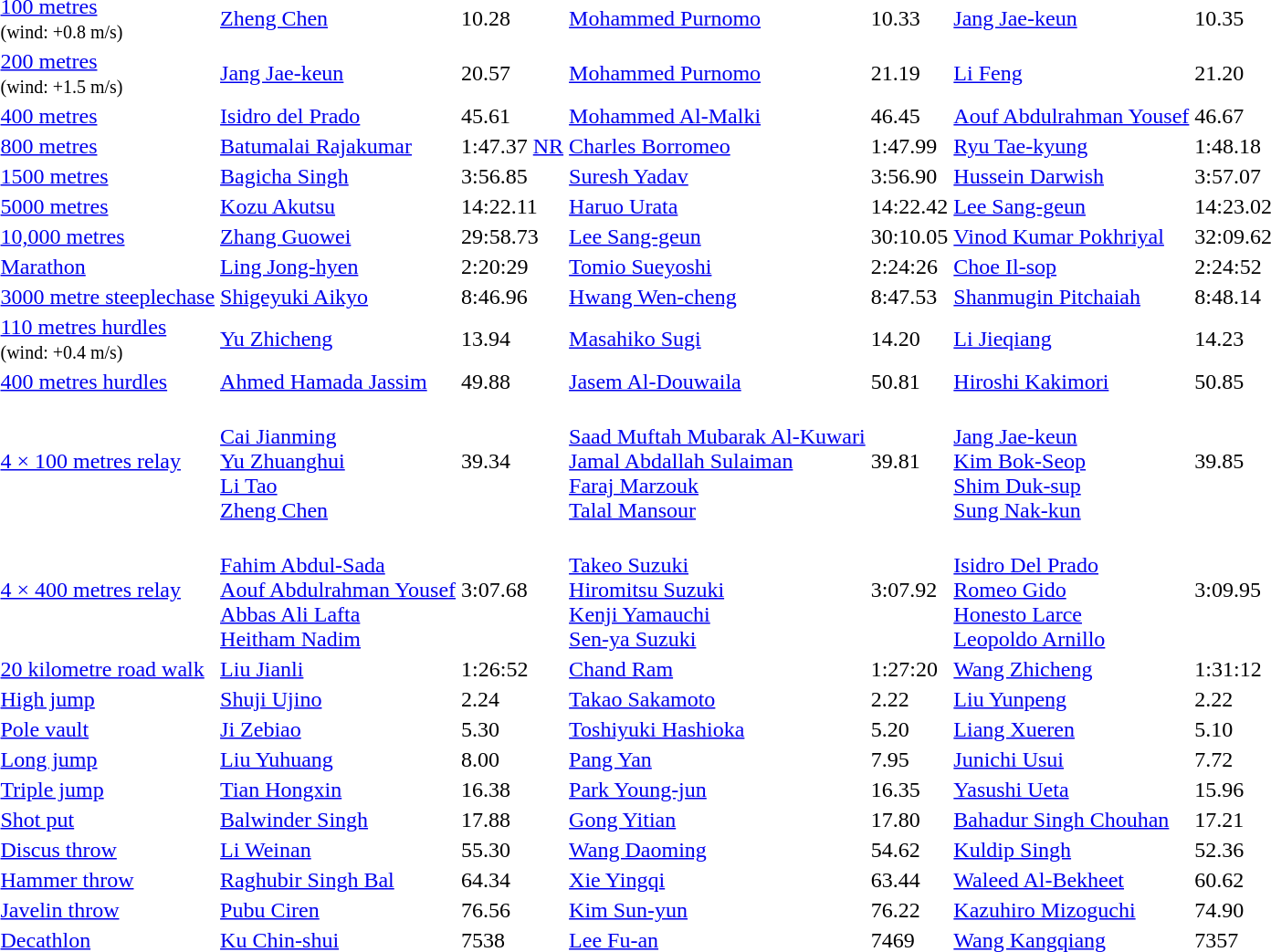<table>
<tr>
<td><a href='#'>100 metres</a><br><small>(wind: +0.8 m/s)</small></td>
<td><a href='#'>Zheng Chen</a><br> </td>
<td>10.28</td>
<td><a href='#'>Mohammed Purnomo</a><br> </td>
<td>10.33</td>
<td><a href='#'>Jang Jae-keun</a><br></td>
<td>10.35</td>
</tr>
<tr>
<td><a href='#'>200 metres</a><br><small>(wind: +1.5 m/s)</small></td>
<td><a href='#'>Jang Jae-keun</a><br> </td>
<td>20.57</td>
<td><a href='#'>Mohammed Purnomo</a><br> </td>
<td>21.19</td>
<td><a href='#'>Li Feng</a><br> </td>
<td>21.20</td>
</tr>
<tr>
<td><a href='#'>400 metres</a></td>
<td><a href='#'>Isidro del Prado</a><br> </td>
<td>45.61</td>
<td><a href='#'>Mohammed Al-Malki</a><br> </td>
<td>46.45</td>
<td><a href='#'>Aouf Abdulrahman Yousef</a><br> </td>
<td>46.67</td>
</tr>
<tr>
<td><a href='#'>800 metres</a></td>
<td><a href='#'>Batumalai Rajakumar</a><br> </td>
<td>1:47.37 <a href='#'>NR</a></td>
<td><a href='#'>Charles Borromeo</a><br> </td>
<td>1:47.99</td>
<td><a href='#'>Ryu Tae-kyung</a><br> </td>
<td>1:48.18</td>
</tr>
<tr>
<td><a href='#'>1500 metres</a></td>
<td><a href='#'>Bagicha Singh</a><br> </td>
<td>3:56.85</td>
<td><a href='#'>Suresh Yadav</a><br> </td>
<td>3:56.90</td>
<td><a href='#'>Hussein Darwish</a><br> </td>
<td>3:57.07</td>
</tr>
<tr>
<td><a href='#'>5000 metres</a></td>
<td><a href='#'>Kozu Akutsu</a><br> </td>
<td>14:22.11</td>
<td><a href='#'>Haruo Urata</a><br> </td>
<td>14:22.42</td>
<td><a href='#'>Lee Sang-geun</a><br> </td>
<td>14:23.02</td>
</tr>
<tr>
<td><a href='#'>10,000 metres</a></td>
<td><a href='#'>Zhang Guowei</a><br> </td>
<td>29:58.73</td>
<td><a href='#'>Lee Sang-geun</a><br> </td>
<td>30:10.05</td>
<td><a href='#'>Vinod Kumar Pokhriyal</a><br> </td>
<td>32:09.62</td>
</tr>
<tr>
<td><a href='#'>Marathon</a></td>
<td><a href='#'>Ling Jong-hyen</a><br> </td>
<td>2:20:29</td>
<td><a href='#'>Tomio Sueyoshi</a><br> </td>
<td>2:24:26</td>
<td><a href='#'>Choe Il-sop</a><br> </td>
<td>2:24:52</td>
</tr>
<tr>
<td><a href='#'>3000 metre steeplechase</a></td>
<td><a href='#'>Shigeyuki Aikyo</a><br> </td>
<td>8:46.96</td>
<td><a href='#'>Hwang Wen-cheng</a><br> </td>
<td>8:47.53</td>
<td><a href='#'>Shanmugin Pitchaiah</a><br> </td>
<td>8:48.14</td>
</tr>
<tr>
<td><a href='#'>110 metres hurdles</a><br><small>(wind: +0.4 m/s)</small></td>
<td><a href='#'>Yu Zhicheng</a><br> </td>
<td>13.94</td>
<td><a href='#'>Masahiko Sugi</a><br> </td>
<td>14.20</td>
<td><a href='#'>Li Jieqiang</a><br> </td>
<td>14.23</td>
</tr>
<tr>
<td><a href='#'>400 metres hurdles</a></td>
<td><a href='#'>Ahmed Hamada Jassim</a><br> </td>
<td>49.88</td>
<td><a href='#'>Jasem Al-Douwaila</a><br> </td>
<td>50.81</td>
<td><a href='#'>Hiroshi Kakimori</a><br> </td>
<td>50.85</td>
</tr>
<tr>
<td><a href='#'>4 × 100 metres relay</a></td>
<td><br><a href='#'>Cai Jianming</a><br><a href='#'>Yu Zhuanghui</a><br><a href='#'>Li Tao</a><br><a href='#'>Zheng Chen</a></td>
<td>39.34</td>
<td><br><a href='#'>Saad Muftah Mubarak Al-Kuwari</a><br><a href='#'>Jamal Abdallah Sulaiman</a><br><a href='#'>Faraj Marzouk</a><br><a href='#'>Talal Mansour</a></td>
<td>39.81</td>
<td><br><a href='#'>Jang Jae-keun</a><br><a href='#'>Kim Bok-Seop</a><br><a href='#'>Shim Duk-sup</a><br><a href='#'>Sung Nak-kun</a></td>
<td>39.85</td>
</tr>
<tr>
<td><a href='#'>4 × 400 metres relay</a></td>
<td><br><a href='#'>Fahim Abdul-Sada</a><br><a href='#'>Aouf Abdulrahman Yousef</a><br><a href='#'>Abbas Ali Lafta</a><br><a href='#'>Heitham Nadim</a></td>
<td>3:07.68</td>
<td><br><a href='#'>Takeo Suzuki</a><br><a href='#'>Hiromitsu Suzuki</a><br><a href='#'>Kenji Yamauchi</a><br><a href='#'>Sen-ya Suzuki</a></td>
<td>3:07.92</td>
<td><br><a href='#'>Isidro Del Prado</a><br><a href='#'>Romeo Gido</a><br><a href='#'>Honesto Larce</a><br><a href='#'>Leopoldo Arnillo</a></td>
<td>3:09.95</td>
</tr>
<tr>
<td><a href='#'>20 kilometre road walk</a></td>
<td><a href='#'>Liu Jianli</a><br> </td>
<td>1:26:52</td>
<td><a href='#'>Chand Ram</a><br> </td>
<td>1:27:20</td>
<td><a href='#'>Wang Zhicheng</a><br> </td>
<td>1:31:12</td>
</tr>
<tr>
<td><a href='#'>High jump</a></td>
<td><a href='#'>Shuji Ujino</a><br> </td>
<td>2.24</td>
<td><a href='#'>Takao Sakamoto</a><br> </td>
<td>2.22</td>
<td><a href='#'>Liu Yunpeng</a><br> </td>
<td>2.22</td>
</tr>
<tr>
<td><a href='#'>Pole vault</a></td>
<td><a href='#'>Ji Zebiao</a><br> </td>
<td>5.30</td>
<td><a href='#'>Toshiyuki Hashioka</a><br> </td>
<td>5.20</td>
<td><a href='#'>Liang Xueren</a><br> </td>
<td>5.10</td>
</tr>
<tr>
<td><a href='#'>Long jump</a></td>
<td><a href='#'>Liu Yuhuang</a><br> </td>
<td>8.00</td>
<td><a href='#'>Pang Yan</a><br> </td>
<td>7.95</td>
<td><a href='#'>Junichi Usui</a><br> </td>
<td>7.72</td>
</tr>
<tr>
<td><a href='#'>Triple jump</a></td>
<td><a href='#'>Tian Hongxin</a><br> </td>
<td>16.38</td>
<td><a href='#'>Park Young-jun</a><br> </td>
<td>16.35</td>
<td><a href='#'>Yasushi Ueta</a><br> </td>
<td>15.96</td>
</tr>
<tr>
<td><a href='#'>Shot put</a></td>
<td><a href='#'>Balwinder Singh</a><br> </td>
<td>17.88</td>
<td><a href='#'>Gong Yitian</a><br> </td>
<td>17.80</td>
<td><a href='#'>Bahadur Singh Chouhan</a><br> </td>
<td>17.21</td>
</tr>
<tr>
<td><a href='#'>Discus throw</a></td>
<td><a href='#'>Li Weinan</a><br> </td>
<td>55.30</td>
<td><a href='#'>Wang Daoming</a><br> </td>
<td>54.62</td>
<td><a href='#'>Kuldip Singh</a><br> </td>
<td>52.36</td>
</tr>
<tr>
<td><a href='#'>Hammer throw</a></td>
<td><a href='#'>Raghubir Singh Bal</a><br> </td>
<td>64.34</td>
<td><a href='#'>Xie Yingqi</a><br> </td>
<td>63.44</td>
<td><a href='#'>Waleed Al-Bekheet</a><br> </td>
<td>60.62</td>
</tr>
<tr>
<td><a href='#'>Javelin throw</a></td>
<td><a href='#'>Pubu Ciren</a><br> </td>
<td>76.56</td>
<td><a href='#'>Kim Sun-yun</a><br> </td>
<td>76.22</td>
<td><a href='#'>Kazuhiro Mizoguchi</a><br> </td>
<td>74.90</td>
</tr>
<tr>
<td><a href='#'>Decathlon</a></td>
<td><a href='#'>Ku Chin-shui</a><br> </td>
<td>7538</td>
<td><a href='#'>Lee Fu-an</a><br> </td>
<td>7469</td>
<td><a href='#'>Wang Kangqiang</a><br> </td>
<td>7357</td>
</tr>
</table>
